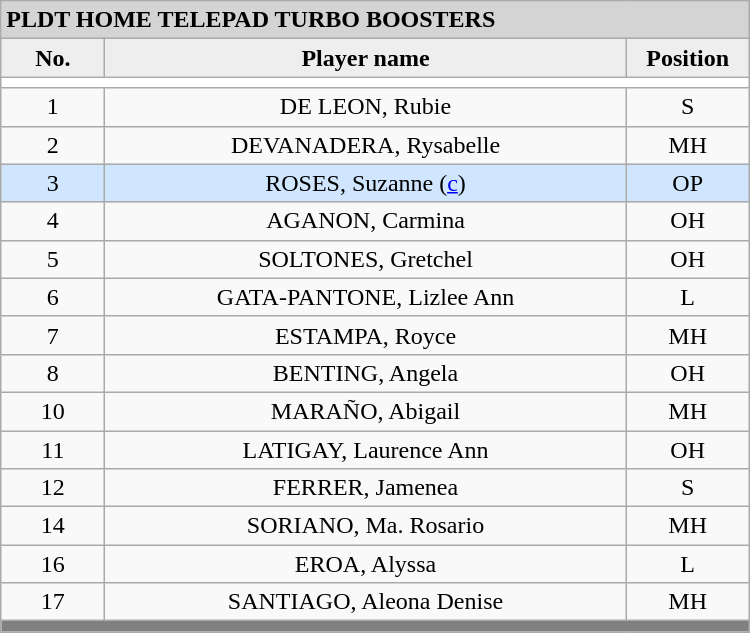<table class='wikitable mw-collapsible mw-collapsed' style='text-align: center; width: 500px; border: none;'>
<tr>
<th style="background:#D4D4D4; text-align:left;" colspan=3> PLDT HOME TELEPAD TURBO BOOSTERS</th>
</tr>
<tr style="background:#EEEEEE; font-weight:bold;">
<td width=10%>No.</td>
<td width=50%>Player name</td>
<td width=10%>Position</td>
</tr>
<tr style="background:#FFFFFF;">
<td colspan=3 align=center></td>
</tr>
<tr>
<td align=center>1</td>
<td>DE LEON, Rubie</td>
<td align=center>S</td>
</tr>
<tr>
<td align=center>2</td>
<td>DEVANADERA, Rysabelle</td>
<td align=center>MH</td>
</tr>
<tr bgcolor=#D0E6FF>
<td align=center>3</td>
<td>ROSES, Suzanne (<a href='#'>c</a>)</td>
<td align=center>OP</td>
</tr>
<tr>
<td align=center>4</td>
<td>AGANON, Carmina</td>
<td align=center>OH</td>
</tr>
<tr>
<td align=center>5</td>
<td>SOLTONES, Gretchel</td>
<td align=center>OH</td>
</tr>
<tr>
<td align=center>6</td>
<td>GATA-PANTONE, Lizlee Ann</td>
<td align=center>L</td>
</tr>
<tr>
<td align=center>7</td>
<td>ESTAMPA, Royce</td>
<td align=center>MH</td>
</tr>
<tr>
<td align=center>8</td>
<td>BENTING, Angela</td>
<td align=center>OH</td>
</tr>
<tr>
<td align=center>10</td>
<td>MARAÑO, Abigail</td>
<td align=center>MH</td>
</tr>
<tr>
<td align=center>11</td>
<td>LATIGAY, Laurence Ann</td>
<td align=center>OH</td>
</tr>
<tr>
<td align=center>12</td>
<td>FERRER, Jamenea</td>
<td align=center>S</td>
</tr>
<tr>
<td align=center>14</td>
<td>SORIANO, Ma. Rosario</td>
<td align=center>MH</td>
</tr>
<tr>
<td align=center>16</td>
<td>EROA, Alyssa</td>
<td align=center>L</td>
</tr>
<tr>
<td align=center>17</td>
<td>SANTIAGO, Aleona Denise</td>
<td align=center>MH</td>
</tr>
<tr>
<th style="background:gray;" colspan=3></th>
</tr>
<tr>
</tr>
</table>
